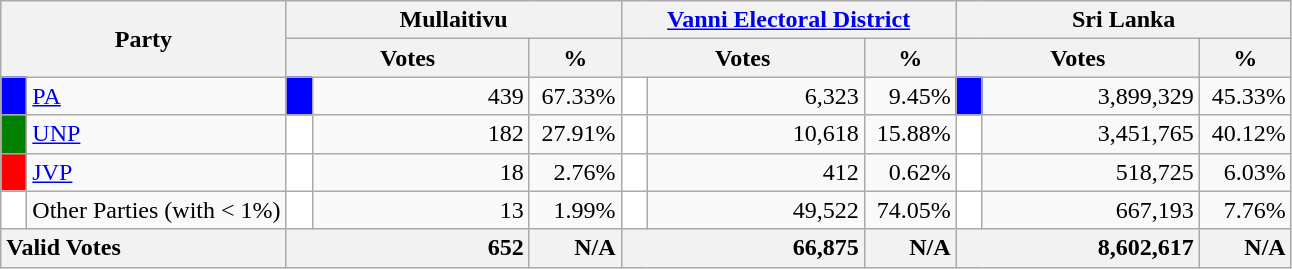<table class="wikitable">
<tr>
<th colspan="2" width="144px"rowspan="2">Party</th>
<th colspan="3" width="216px">Mullaitivu</th>
<th colspan="3" width="216px"><a href='#'>Vanni Electoral District</a></th>
<th colspan="3" width="216px">Sri Lanka</th>
</tr>
<tr>
<th colspan="2" width="144px">Votes</th>
<th>%</th>
<th colspan="2" width="144px">Votes</th>
<th>%</th>
<th colspan="2" width="144px">Votes</th>
<th>%</th>
</tr>
<tr>
<td style="background-color:blue;" width="10px"></td>
<td style="text-align:left;"><a href='#'>PA</a></td>
<td style="background-color:blue;" width="10px"></td>
<td style="text-align:right;">439</td>
<td style="text-align:right;">67.33%</td>
<td style="background-color:white;" width="10px"></td>
<td style="text-align:right;">6,323</td>
<td style="text-align:right;">9.45%</td>
<td style="background-color:blue;" width="10px"></td>
<td style="text-align:right;">3,899,329</td>
<td style="text-align:right;">45.33%</td>
</tr>
<tr>
<td style="background-color:green;" width="10px"></td>
<td style="text-align:left;"><a href='#'>UNP</a></td>
<td style="background-color:white;" width="10px"></td>
<td style="text-align:right;">182</td>
<td style="text-align:right;">27.91%</td>
<td style="background-color:white;" width="10px"></td>
<td style="text-align:right;">10,618</td>
<td style="text-align:right;">15.88%</td>
<td style="background-color:white;" width="10px"></td>
<td style="text-align:right;">3,451,765</td>
<td style="text-align:right;">40.12%</td>
</tr>
<tr>
<td style="background-color:red;" width="10px"></td>
<td style="text-align:left;"><a href='#'>JVP</a></td>
<td style="background-color:white;" width="10px"></td>
<td style="text-align:right;">18</td>
<td style="text-align:right;">2.76%</td>
<td style="background-color:white;" width="10px"></td>
<td style="text-align:right;">412</td>
<td style="text-align:right;">0.62%</td>
<td style="background-color:white;" width="10px"></td>
<td style="text-align:right;">518,725</td>
<td style="text-align:right;">6.03%</td>
</tr>
<tr>
<td style="background-color:white;" width="10px"></td>
<td style="text-align:left;">Other Parties (with < 1%)</td>
<td style="background-color:white;" width="10px"></td>
<td style="text-align:right;">13</td>
<td style="text-align:right;">1.99%</td>
<td style="background-color:white;" width="10px"></td>
<td style="text-align:right;">49,522</td>
<td style="text-align:right;">74.05%</td>
<td style="background-color:white;" width="10px"></td>
<td style="text-align:right;">667,193</td>
<td style="text-align:right;">7.76%</td>
</tr>
<tr>
<th colspan="2" width="144px"style="text-align:left;">Valid Votes</th>
<th style="text-align:right;"colspan="2" width="144px">652</th>
<th style="text-align:right;">N/A</th>
<th style="text-align:right;"colspan="2" width="144px">66,875</th>
<th style="text-align:right;">N/A</th>
<th style="text-align:right;"colspan="2" width="144px">8,602,617</th>
<th style="text-align:right;">N/A</th>
</tr>
</table>
